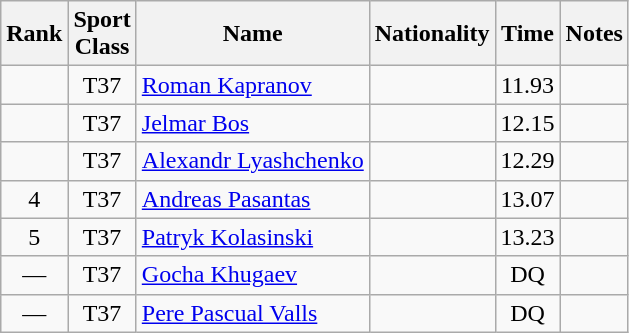<table class="wikitable sortable" style="text-align:center">
<tr>
<th>Rank</th>
<th>Sport<br>Class</th>
<th>Name</th>
<th>Nationality</th>
<th>Time</th>
<th>Notes</th>
</tr>
<tr>
<td></td>
<td>T37</td>
<td align=left><a href='#'>Roman Kapranov</a></td>
<td align=left></td>
<td>11.93</td>
<td></td>
</tr>
<tr>
<td></td>
<td>T37</td>
<td align=left><a href='#'>Jelmar Bos</a></td>
<td align=left></td>
<td>12.15</td>
<td></td>
</tr>
<tr>
<td></td>
<td>T37</td>
<td align=left><a href='#'>Alexandr Lyashchenko</a></td>
<td align=left></td>
<td>12.29</td>
<td></td>
</tr>
<tr>
<td>4</td>
<td>T37</td>
<td align=left><a href='#'>Andreas Pasantas</a></td>
<td align=left></td>
<td>13.07</td>
<td></td>
</tr>
<tr>
<td>5</td>
<td>T37</td>
<td align=left><a href='#'>Patryk Kolasinski</a></td>
<td align=left></td>
<td>13.23</td>
<td></td>
</tr>
<tr>
<td>—</td>
<td>T37</td>
<td align=left><a href='#'>Gocha Khugaev</a></td>
<td align=left></td>
<td>DQ</td>
<td></td>
</tr>
<tr>
<td>—</td>
<td>T37</td>
<td align=left><a href='#'>Pere Pascual Valls</a></td>
<td align=left></td>
<td>DQ</td>
<td></td>
</tr>
</table>
